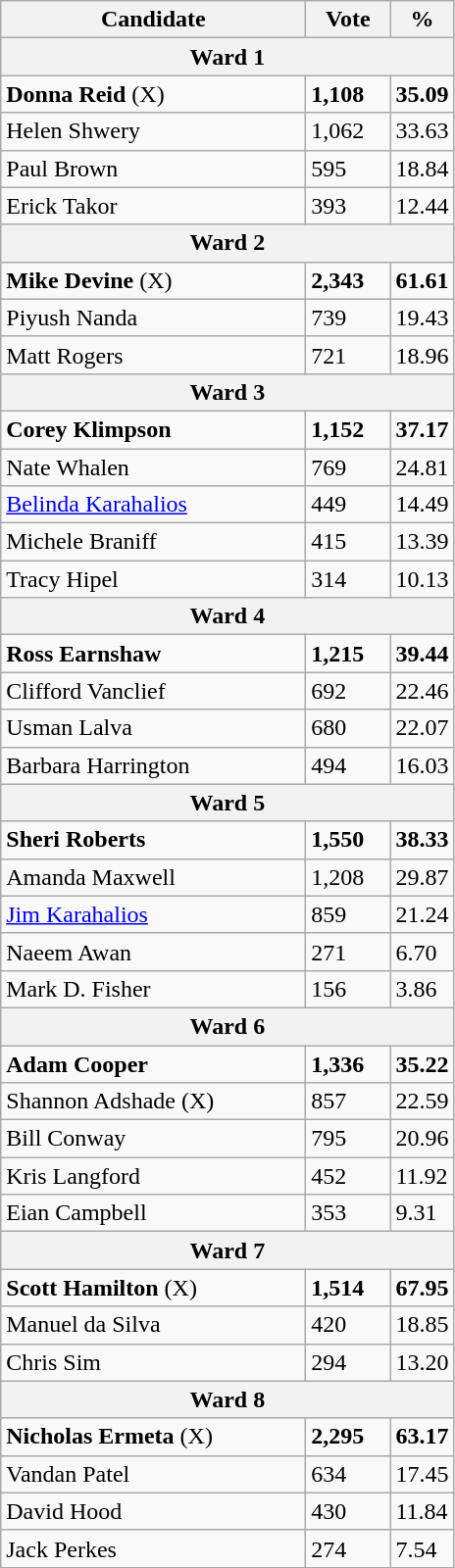<table class="wikitable">
<tr>
<th bgcolor="#DDDDFF" width="200px">Candidate</th>
<th bgcolor="#DDDDFF" width="50px">Vote</th>
<th bgcolor="#DDDDFF" width="30px">%</th>
</tr>
<tr>
<th colspan="3">Ward 1</th>
</tr>
<tr>
<td><strong>Donna Reid</strong> (X)</td>
<td><strong>1,108</strong></td>
<td><strong>35.09</strong></td>
</tr>
<tr>
<td>Helen Shwery</td>
<td>1,062</td>
<td>33.63</td>
</tr>
<tr>
<td>Paul Brown</td>
<td>595</td>
<td>18.84</td>
</tr>
<tr>
<td>Erick Takor</td>
<td>393</td>
<td>12.44</td>
</tr>
<tr>
<th colspan="3">Ward 2</th>
</tr>
<tr>
<td><strong>Mike Devine</strong> (X)</td>
<td><strong>2,343</strong></td>
<td><strong>61.61</strong></td>
</tr>
<tr>
<td>Piyush Nanda</td>
<td>739</td>
<td>19.43</td>
</tr>
<tr>
<td>Matt Rogers</td>
<td>721</td>
<td>18.96</td>
</tr>
<tr>
<th colspan="3">Ward 3</th>
</tr>
<tr>
<td><strong>Corey Klimpson</strong></td>
<td><strong>1,152</strong></td>
<td><strong>37.17</strong></td>
</tr>
<tr>
<td>Nate Whalen</td>
<td>769</td>
<td>24.81</td>
</tr>
<tr>
<td><a href='#'>Belinda Karahalios</a></td>
<td>449</td>
<td>14.49</td>
</tr>
<tr>
<td>Michele Braniff</td>
<td>415</td>
<td>13.39</td>
</tr>
<tr>
<td>Tracy Hipel</td>
<td>314</td>
<td>10.13</td>
</tr>
<tr>
<th colspan="3">Ward 4</th>
</tr>
<tr>
<td><strong>Ross Earnshaw</strong></td>
<td><strong>1,215</strong></td>
<td><strong>39.44</strong></td>
</tr>
<tr>
<td>Clifford Vanclief</td>
<td>692</td>
<td>22.46</td>
</tr>
<tr>
<td>Usman Lalva</td>
<td>680</td>
<td>22.07</td>
</tr>
<tr>
<td>Barbara Harrington</td>
<td>494</td>
<td>16.03</td>
</tr>
<tr>
<th colspan="3">Ward 5</th>
</tr>
<tr>
<td><strong>Sheri Roberts</strong></td>
<td><strong>1,550</strong></td>
<td><strong>38.33</strong></td>
</tr>
<tr>
<td>Amanda Maxwell</td>
<td>1,208</td>
<td>29.87</td>
</tr>
<tr>
<td><a href='#'>Jim Karahalios</a></td>
<td>859</td>
<td>21.24</td>
</tr>
<tr>
<td>Naeem Awan</td>
<td>271</td>
<td>6.70</td>
</tr>
<tr>
<td>Mark D. Fisher</td>
<td>156</td>
<td>3.86</td>
</tr>
<tr>
<th colspan="3">Ward 6</th>
</tr>
<tr>
<td><strong>Adam Cooper</strong></td>
<td><strong>1,336</strong></td>
<td><strong>35.22</strong></td>
</tr>
<tr>
<td>Shannon Adshade (X)</td>
<td>857</td>
<td>22.59</td>
</tr>
<tr>
<td>Bill Conway</td>
<td>795</td>
<td>20.96</td>
</tr>
<tr>
<td>Kris Langford</td>
<td>452</td>
<td>11.92</td>
</tr>
<tr>
<td>Eian Campbell</td>
<td>353</td>
<td>9.31</td>
</tr>
<tr>
<th colspan="3">Ward 7</th>
</tr>
<tr>
<td><strong>Scott Hamilton</strong> (X)</td>
<td><strong>1,514</strong></td>
<td><strong>67.95</strong></td>
</tr>
<tr>
<td>Manuel da Silva</td>
<td>420</td>
<td>18.85</td>
</tr>
<tr>
<td>Chris Sim</td>
<td>294</td>
<td>13.20</td>
</tr>
<tr>
<th colspan="3">Ward 8</th>
</tr>
<tr>
<td><strong>Nicholas Ermeta</strong> (X)</td>
<td><strong>2,295</strong></td>
<td><strong>63.17</strong></td>
</tr>
<tr>
<td>Vandan Patel</td>
<td>634</td>
<td>17.45</td>
</tr>
<tr>
<td>David Hood</td>
<td>430</td>
<td>11.84</td>
</tr>
<tr>
<td>Jack Perkes</td>
<td>274</td>
<td>7.54</td>
</tr>
</table>
